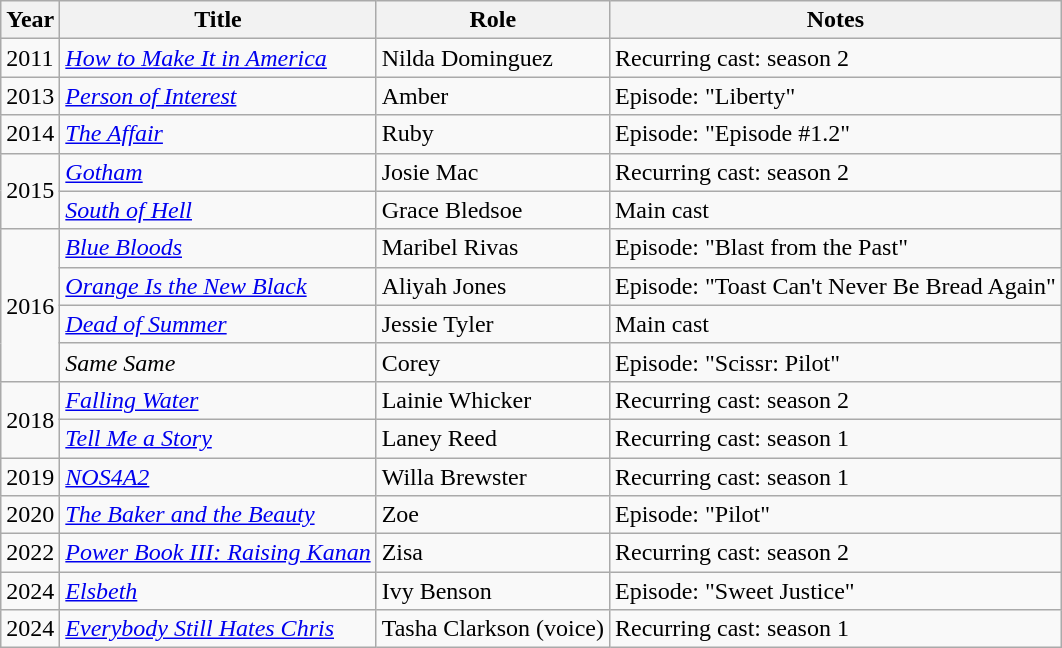<table class="wikitable sortable">
<tr>
<th>Year</th>
<th>Title</th>
<th>Role</th>
<th class="unsortable">Notes</th>
</tr>
<tr>
<td>2011</td>
<td><em><a href='#'>How to Make It in America</a></em></td>
<td>Nilda Dominguez</td>
<td>Recurring cast: season 2</td>
</tr>
<tr>
<td>2013</td>
<td><em><a href='#'>Person of Interest</a></em></td>
<td>Amber</td>
<td>Episode: "Liberty"</td>
</tr>
<tr>
<td>2014</td>
<td><em><a href='#'>The Affair</a></em></td>
<td>Ruby</td>
<td>Episode: "Episode #1.2"</td>
</tr>
<tr>
<td rowspan="2">2015</td>
<td><em><a href='#'>Gotham</a></em></td>
<td>Josie Mac</td>
<td>Recurring cast: season 2</td>
</tr>
<tr>
<td><em><a href='#'>South of Hell</a></em></td>
<td>Grace Bledsoe</td>
<td>Main cast</td>
</tr>
<tr>
<td rowspan="4">2016</td>
<td><em><a href='#'>Blue Bloods</a></em></td>
<td>Maribel Rivas</td>
<td>Episode: "Blast from the Past"</td>
</tr>
<tr>
<td><em><a href='#'>Orange Is the New Black</a></em></td>
<td>Aliyah Jones</td>
<td>Episode: "Toast Can't Never Be Bread Again"</td>
</tr>
<tr>
<td><em><a href='#'>Dead of Summer</a></em></td>
<td>Jessie Tyler</td>
<td>Main cast</td>
</tr>
<tr>
<td><em>Same Same</em></td>
<td>Corey</td>
<td>Episode: "Scissr: Pilot"</td>
</tr>
<tr>
<td rowspan="2">2018</td>
<td><em><a href='#'>Falling Water</a></em></td>
<td>Lainie Whicker</td>
<td>Recurring cast: season 2</td>
</tr>
<tr>
<td><em><a href='#'>Tell Me a Story</a></em></td>
<td>Laney Reed</td>
<td>Recurring cast: season 1</td>
</tr>
<tr>
<td>2019</td>
<td><em><a href='#'>NOS4A2</a></em></td>
<td>Willa Brewster</td>
<td>Recurring cast: season 1</td>
</tr>
<tr>
<td>2020</td>
<td><em><a href='#'>The Baker and the Beauty</a></em></td>
<td>Zoe</td>
<td>Episode: "Pilot"</td>
</tr>
<tr>
<td>2022</td>
<td><em><a href='#'>Power Book III: Raising Kanan</a></em></td>
<td>Zisa</td>
<td>Recurring cast: season 2</td>
</tr>
<tr>
<td>2024</td>
<td><em><a href='#'>Elsbeth</a></em></td>
<td>Ivy Benson</td>
<td>Episode: "Sweet Justice"</td>
</tr>
<tr>
<td>2024</td>
<td><em><a href='#'>Everybody Still Hates Chris</a></em></td>
<td>Tasha Clarkson (voice)</td>
<td>Recurring cast: season 1</td>
</tr>
</table>
